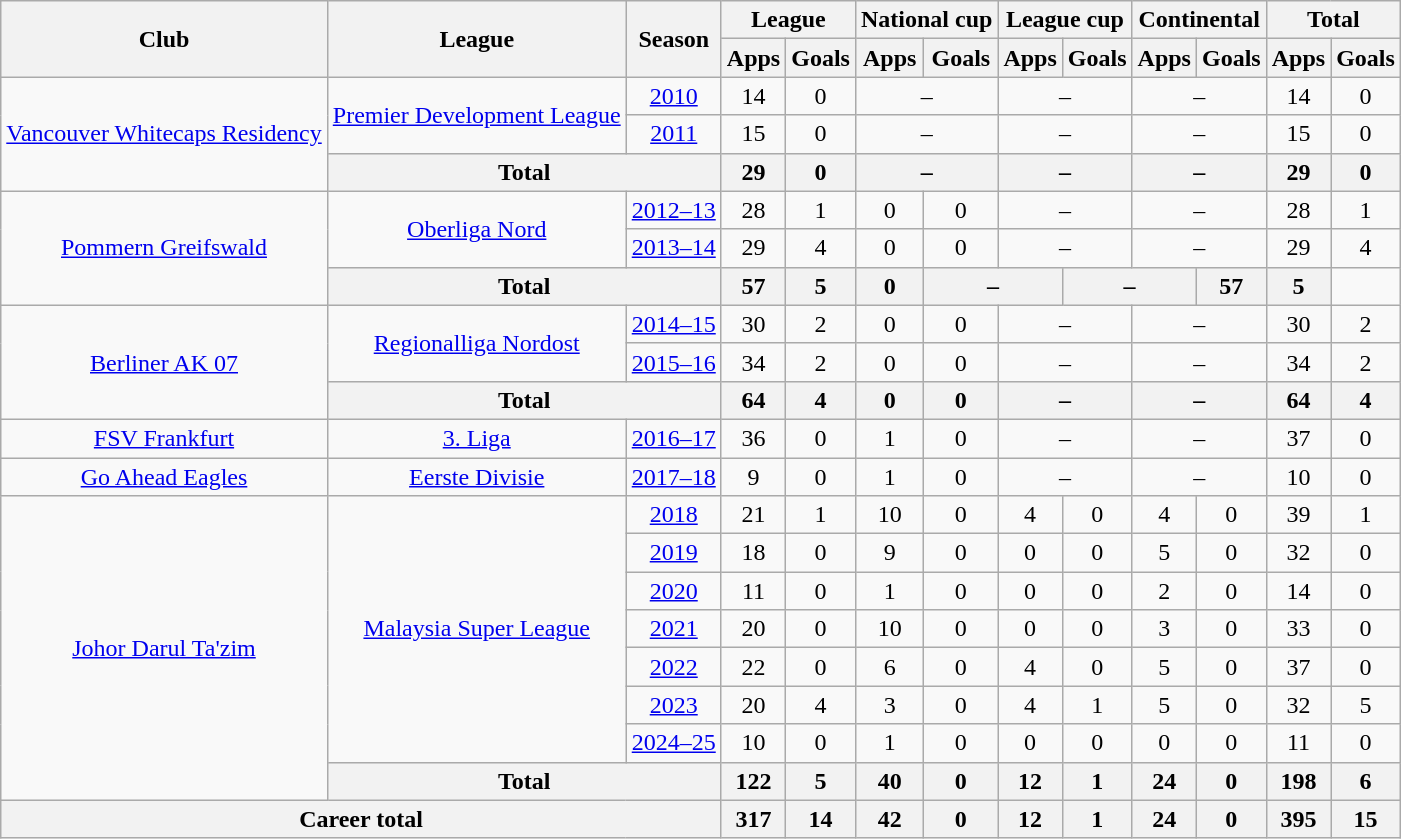<table class="wikitable" style="text-align: center;">
<tr>
<th rowspan="2">Club</th>
<th rowspan="2">League</th>
<th rowspan="2">Season</th>
<th colspan="2">League</th>
<th colspan="2">National cup</th>
<th colspan="2">League cup</th>
<th colspan="2">Continental</th>
<th colspan="2">Total</th>
</tr>
<tr>
<th>Apps</th>
<th>Goals</th>
<th>Apps</th>
<th>Goals</th>
<th>Apps</th>
<th>Goals</th>
<th>Apps</th>
<th>Goals</th>
<th>Apps</th>
<th>Goals</th>
</tr>
<tr>
<td rowspan="3"><a href='#'>Vancouver Whitecaps Residency</a></td>
<td rowspan="2"><a href='#'>Premier Development League</a></td>
<td><a href='#'>2010</a></td>
<td>14</td>
<td>0</td>
<td colspan="2">–</td>
<td colspan="2">–</td>
<td colspan="2">–</td>
<td>14</td>
<td>0</td>
</tr>
<tr>
<td><a href='#'>2011</a></td>
<td>15</td>
<td>0</td>
<td colspan="2">–</td>
<td colspan="2">–</td>
<td colspan="2">–</td>
<td>15</td>
<td>0</td>
</tr>
<tr>
<th colspan="2">Total</th>
<th>29</th>
<th>0</th>
<th colspan="2">–</th>
<th colspan="2">–</th>
<th colspan="2">–</th>
<th>29</th>
<th>0</th>
</tr>
<tr>
<td rowspan="3"><a href='#'>Pommern Greifswald</a></td>
<td rowspan="2"><a href='#'>Oberliga Nord</a></td>
<td><a href='#'>2012–13</a></td>
<td>28</td>
<td>1</td>
<td>0</td>
<td>0</td>
<td colspan="2">–</td>
<td colspan="2">–</td>
<td>28</td>
<td>1</td>
</tr>
<tr>
<td><a href='#'>2013–14</a></td>
<td>29</td>
<td>4</td>
<td>0</td>
<td>0</td>
<td colspan="2">–</td>
<td colspan="2">–</td>
<td>29</td>
<td>4</td>
</tr>
<tr>
<th colspan="2">Total</th>
<th>57</th>
<th>5</th>
<th>0</th>
<th colspan="2">–</th>
<th colspan="2">–</th>
<th>57</th>
<th>5</th>
</tr>
<tr>
<td rowspan="3"><a href='#'>Berliner AK 07</a></td>
<td rowspan="2"><a href='#'>Regionalliga Nordost</a></td>
<td><a href='#'>2014–15</a></td>
<td>30</td>
<td>2</td>
<td>0</td>
<td>0</td>
<td colspan="2">–</td>
<td colspan="2">–</td>
<td>30</td>
<td>2</td>
</tr>
<tr>
<td><a href='#'>2015–16</a></td>
<td>34</td>
<td>2</td>
<td>0</td>
<td>0</td>
<td colspan="2">–</td>
<td colspan="2">–</td>
<td>34</td>
<td>2</td>
</tr>
<tr>
<th colspan="2">Total</th>
<th>64</th>
<th>4</th>
<th>0</th>
<th>0</th>
<th colspan="2">–</th>
<th colspan="2">–</th>
<th>64</th>
<th>4</th>
</tr>
<tr>
<td><a href='#'>FSV Frankfurt</a></td>
<td><a href='#'>3. Liga</a></td>
<td><a href='#'>2016–17</a></td>
<td>36</td>
<td>0</td>
<td>1</td>
<td>0</td>
<td colspan="2">–</td>
<td colspan="2">–</td>
<td>37</td>
<td>0</td>
</tr>
<tr>
<td><a href='#'>Go Ahead Eagles</a></td>
<td><a href='#'>Eerste Divisie</a></td>
<td><a href='#'>2017–18</a></td>
<td>9</td>
<td>0</td>
<td>1</td>
<td>0</td>
<td colspan="2">–</td>
<td colspan="2">–</td>
<td>10</td>
<td>0</td>
</tr>
<tr>
<td rowspan="8"><a href='#'>Johor Darul Ta'zim</a></td>
<td rowspan="7"><a href='#'>Malaysia Super League</a></td>
<td><a href='#'>2018</a></td>
<td>21</td>
<td>1</td>
<td>10</td>
<td>0</td>
<td>4</td>
<td>0</td>
<td>4</td>
<td>0</td>
<td>39</td>
<td>1</td>
</tr>
<tr>
<td><a href='#'>2019</a></td>
<td>18</td>
<td>0</td>
<td>9</td>
<td>0</td>
<td>0</td>
<td>0</td>
<td>5</td>
<td>0</td>
<td>32</td>
<td>0</td>
</tr>
<tr>
<td><a href='#'>2020</a></td>
<td>11</td>
<td>0</td>
<td>1</td>
<td>0</td>
<td>0</td>
<td>0</td>
<td>2</td>
<td>0</td>
<td>14</td>
<td>0</td>
</tr>
<tr>
<td><a href='#'>2021</a></td>
<td>20</td>
<td>0</td>
<td>10</td>
<td>0</td>
<td>0</td>
<td>0</td>
<td>3</td>
<td>0</td>
<td>33</td>
<td>0</td>
</tr>
<tr>
<td><a href='#'>2022</a></td>
<td>22</td>
<td>0</td>
<td>6</td>
<td>0</td>
<td>4</td>
<td>0</td>
<td>5</td>
<td>0</td>
<td>37</td>
<td>0</td>
</tr>
<tr>
<td><a href='#'>2023</a></td>
<td>20</td>
<td>4</td>
<td>3</td>
<td>0</td>
<td>4</td>
<td>1</td>
<td>5</td>
<td>0</td>
<td>32</td>
<td>5</td>
</tr>
<tr>
<td><a href='#'>2024–25</a></td>
<td>10</td>
<td>0</td>
<td>1</td>
<td>0</td>
<td>0</td>
<td>0</td>
<td>0</td>
<td>0</td>
<td>11</td>
<td>0</td>
</tr>
<tr>
<th colspan="2">Total</th>
<th>122</th>
<th>5</th>
<th>40</th>
<th>0</th>
<th>12</th>
<th>1</th>
<th>24</th>
<th>0</th>
<th>198</th>
<th>6</th>
</tr>
<tr>
<th colspan="3">Career total</th>
<th>317</th>
<th>14</th>
<th>42</th>
<th>0</th>
<th>12</th>
<th>1</th>
<th>24</th>
<th>0</th>
<th>395</th>
<th>15</th>
</tr>
</table>
